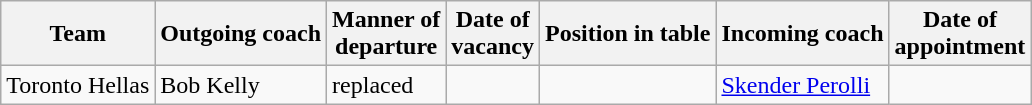<table class="wikitable sortable">
<tr>
<th>Team</th>
<th>Outgoing coach</th>
<th>Manner of <br> departure</th>
<th>Date of <br> vacancy</th>
<th>Position in table</th>
<th>Incoming coach</th>
<th>Date of <br> appointment</th>
</tr>
<tr>
<td>Toronto Hellas</td>
<td>Bob Kelly</td>
<td>replaced</td>
<td></td>
<td></td>
<td><a href='#'>Skender Perolli</a></td>
</tr>
</table>
